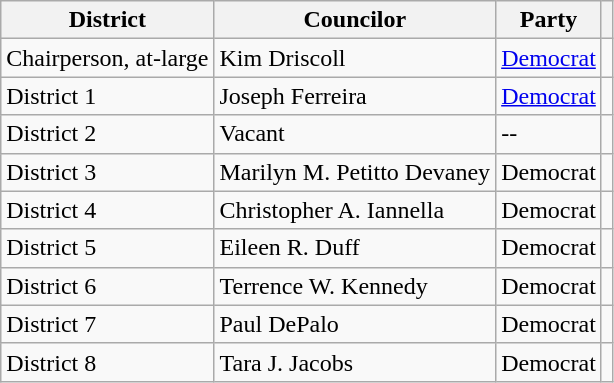<table class="wikitable">
<tr>
<th>District</th>
<th>Councilor</th>
<th>Party</th>
<th></th>
</tr>
<tr>
<td>Chairperson, at-large</td>
<td>Kim Driscoll</td>
<td><a href='#'>Democrat</a></td>
<td></td>
</tr>
<tr>
<td>District 1</td>
<td>Joseph Ferreira</td>
<td><a href='#'>Democrat</a></td>
<td></td>
</tr>
<tr>
<td>District 2</td>
<td>Vacant</td>
<td>--</td>
<td></td>
</tr>
<tr>
<td>District 3</td>
<td>Marilyn M. Petitto Devaney</td>
<td>Democrat</td>
<td></td>
</tr>
<tr>
<td>District 4</td>
<td>Christopher A. Iannella</td>
<td>Democrat</td>
<td></td>
</tr>
<tr>
<td>District 5</td>
<td>Eileen R. Duff</td>
<td>Democrat</td>
<td></td>
</tr>
<tr>
<td>District 6</td>
<td>Terrence W. Kennedy</td>
<td>Democrat</td>
<td></td>
</tr>
<tr>
<td>District 7</td>
<td>Paul DePalo</td>
<td>Democrat</td>
<td></td>
</tr>
<tr>
<td>District 8</td>
<td>Tara J. Jacobs</td>
<td>Democrat</td>
<td></td>
</tr>
</table>
